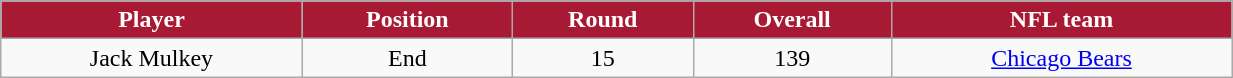<table class="wikitable" width="65%">
<tr align="center"  style="background:#A81933;color:#FFFFFF;">
<td><strong>Player</strong></td>
<td><strong>Position</strong></td>
<td><strong>Round</strong></td>
<td><strong>Overall</strong></td>
<td><strong>NFL team</strong></td>
</tr>
<tr align="center" bgcolor="">
<td>Jack Mulkey</td>
<td>End</td>
<td>15</td>
<td>139</td>
<td><a href='#'>Chicago Bears</a></td>
</tr>
</table>
